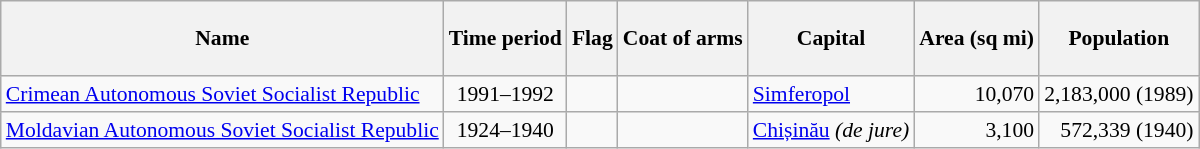<table class="wikitable sortable" style="text-align:left; font-size:90%; margin:0 0 0 0; padding:0;">
<tr style="height:50px;">
<th>Name</th>
<th class="unsortable">Time period</th>
<th class="unsortable">Flag</th>
<th class="unsortable">Coat of arms</th>
<th>Capital</th>
<th>Area (sq mi)</th>
<th>Population</th>
</tr>
<tr>
<td><a href='#'>Crimean Autonomous Soviet Socialist Republic</a></td>
<td align="center">1991–1992</td>
<td align="center"></td>
<td align="center"></td>
<td><a href='#'>Simferopol</a></td>
<td align="right">10,070</td>
<td align="right">2,183,000 (1989)</td>
</tr>
<tr>
<td><a href='#'>Moldavian Autonomous Soviet Socialist Republic</a></td>
<td align="center">1924–1940</td>
<td align="center"></td>
<td align="center"></td>
<td><a href='#'>Chișinău</a> <em>(de jure)</em></td>
<td align="right">3,100</td>
<td align="right">572,339 (1940)</td>
</tr>
</table>
